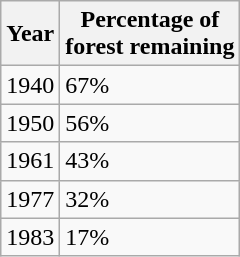<table class="wikitable">
<tr>
<th>Year</th>
<th>Percentage of<br>forest remaining</th>
</tr>
<tr>
<td>1940</td>
<td>67%</td>
</tr>
<tr>
<td>1950</td>
<td>56%</td>
</tr>
<tr>
<td>1961</td>
<td>43%</td>
</tr>
<tr>
<td>1977</td>
<td>32%</td>
</tr>
<tr>
<td>1983</td>
<td>17%</td>
</tr>
</table>
